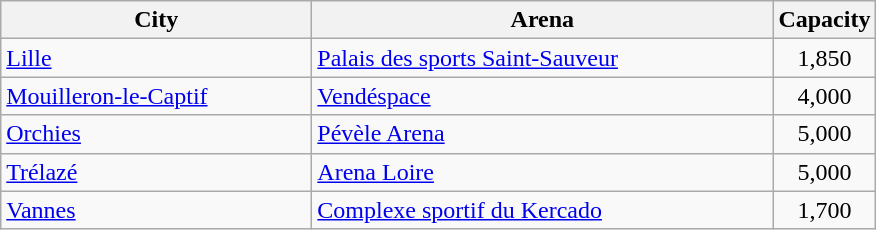<table class="wikitable">
<tr>
<th width=200>City</th>
<th width=300>Arena</th>
<th align="right">Capacity</th>
</tr>
<tr>
<td><a href='#'>Lille</a></td>
<td><a href='#'>Palais des sports Saint-Sauveur</a></td>
<td style="text-align:center;">1,850</td>
</tr>
<tr>
<td><a href='#'>Mouilleron-le-Captif</a></td>
<td><a href='#'>Vendéspace</a></td>
<td style="text-align:center;">4,000</td>
</tr>
<tr>
<td><a href='#'>Orchies</a></td>
<td><a href='#'>Pévèle Arena</a></td>
<td style="text-align:center;">5,000</td>
</tr>
<tr>
<td><a href='#'>Trélazé</a></td>
<td><a href='#'>Arena Loire</a></td>
<td style="text-align:center;">5,000</td>
</tr>
<tr>
<td><a href='#'>Vannes</a></td>
<td><a href='#'>Complexe sportif du Kercado</a></td>
<td style="text-align:center;">1,700</td>
</tr>
</table>
